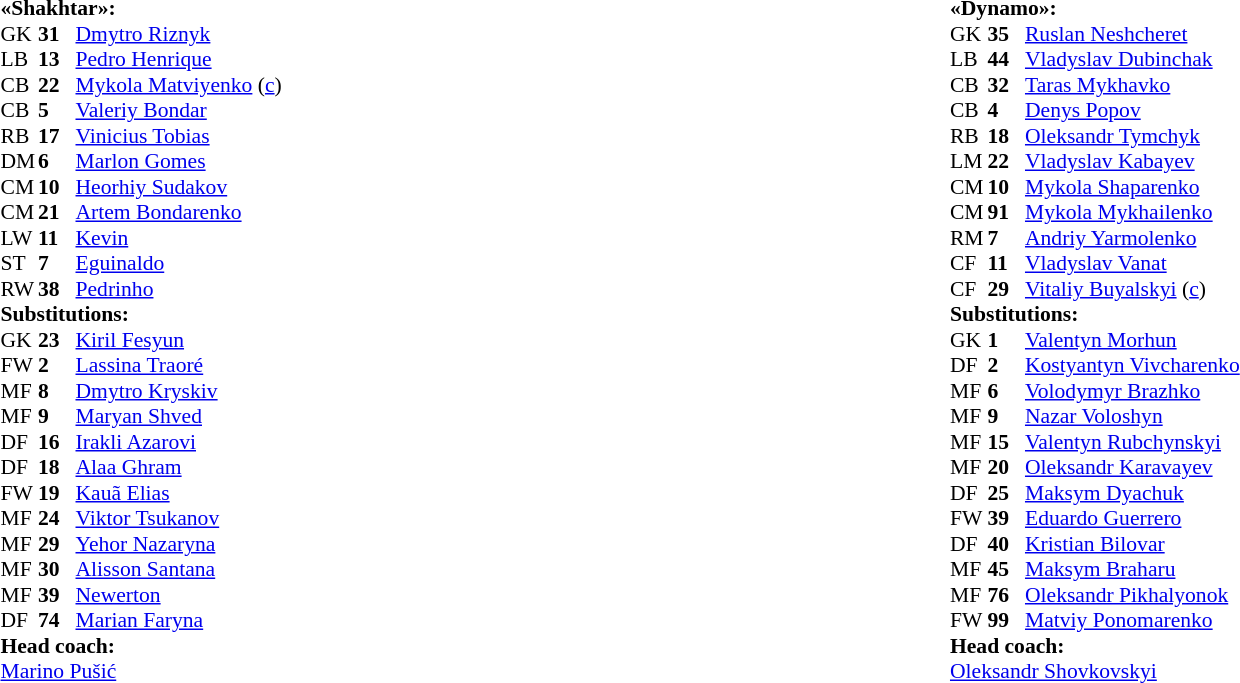<table width="100%">
<tr>
<td valign="top" width="50%"><br><table style="font-size: 90%" cellspacing="0" cellpadding="0" align=left>
<tr>
<td colspan="4"><strong>«Shakhtar»:</strong></td>
</tr>
<tr>
<th width=25></th>
<th width=25></th>
</tr>
<tr>
<td>GK</td>
<td><strong>31</strong></td>
<td> <a href='#'>Dmytro Riznyk</a></td>
<td></td>
</tr>
<tr>
<td>LB</td>
<td><strong>13</strong></td>
<td> <a href='#'>Pedro Henrique</a></td>
<td></td>
</tr>
<tr>
<td>CB</td>
<td><strong>22</strong></td>
<td> <a href='#'>Mykola Matviyenko</a> (<a href='#'>c</a>)</td>
<td></td>
</tr>
<tr>
<td>CB</td>
<td><strong>5</strong></td>
<td> <a href='#'>Valeriy Bondar</a></td>
<td></td>
</tr>
<tr>
<td>RB</td>
<td><strong>17</strong></td>
<td> <a href='#'>Vinicius Tobias</a></td>
<td></td>
</tr>
<tr>
<td>DM</td>
<td><strong>6</strong></td>
<td> <a href='#'>Marlon Gomes</a></td>
<td> </td>
</tr>
<tr>
<td>CM</td>
<td><strong>10</strong></td>
<td> <a href='#'>Heorhiy Sudakov</a></td>
<td></td>
</tr>
<tr>
<td>CM</td>
<td><strong>21</strong></td>
<td> <a href='#'>Artem Bondarenko</a></td>
<td></td>
</tr>
<tr>
<td>LW</td>
<td><strong>11</strong></td>
<td> <a href='#'>Kevin</a></td>
<td></td>
</tr>
<tr>
<td>ST</td>
<td><strong>7</strong></td>
<td> <a href='#'>Eguinaldo</a></td>
<td> </td>
</tr>
<tr>
<td>RW</td>
<td><strong>38</strong></td>
<td> <a href='#'>Pedrinho</a></td>
<td></td>
</tr>
<tr>
<td colspan=3><strong>Substitutions:</strong></td>
</tr>
<tr>
<td>GK</td>
<td><strong>23</strong></td>
<td> <a href='#'>Kiril Fesyun</a></td>
<td></td>
</tr>
<tr>
<td>FW</td>
<td><strong>2</strong></td>
<td> <a href='#'>Lassina Traoré</a></td>
<td></td>
</tr>
<tr>
<td>MF</td>
<td><strong>8</strong></td>
<td> <a href='#'>Dmytro Kryskiv</a></td>
<td></td>
</tr>
<tr>
<td>MF</td>
<td><strong>9</strong></td>
<td> <a href='#'>Maryan Shved</a></td>
<td></td>
</tr>
<tr>
<td>DF</td>
<td><strong>16</strong></td>
<td> <a href='#'>Irakli Azarovi</a></td>
<td></td>
</tr>
<tr>
<td>DF</td>
<td><strong>18</strong></td>
<td> <a href='#'>Alaa Ghram</a></td>
<td></td>
</tr>
<tr>
<td>FW</td>
<td><strong>19</strong></td>
<td> <a href='#'>Kauã Elias</a></td>
<td></td>
</tr>
<tr>
<td>MF</td>
<td><strong>24</strong></td>
<td> <a href='#'>Viktor Tsukanov</a></td>
<td></td>
</tr>
<tr>
<td>MF</td>
<td><strong>29</strong></td>
<td> <a href='#'>Yehor Nazaryna</a></td>
<td></td>
</tr>
<tr>
<td>MF</td>
<td><strong>30</strong></td>
<td> <a href='#'>Alisson Santana</a></td>
<td></td>
</tr>
<tr>
<td>MF</td>
<td><strong>39</strong></td>
<td> <a href='#'>Newerton</a></td>
<td></td>
</tr>
<tr>
<td>DF</td>
<td><strong>74</strong></td>
<td> <a href='#'>Marian Faryna</a></td>
<td></td>
</tr>
<tr>
<td colspan=4><strong>Head coach:</strong></td>
</tr>
<tr>
<td colspan="4"> <a href='#'>Marino Pušić</a></td>
</tr>
</table>
</td>
<td valign="top"></td>
<td valign="top" width="50%"><br><table style="font-size: 90%" cellspacing="0" cellpadding="0" align=left>
<tr>
<td colspan="4"><strong>«Dynamo»:</strong></td>
</tr>
<tr>
<th width=25></th>
<th width=25></th>
</tr>
<tr>
<td>GK</td>
<td><strong>35</strong></td>
<td> <a href='#'>Ruslan Neshcheret</a></td>
<td></td>
</tr>
<tr>
<td>LB</td>
<td><strong>44</strong></td>
<td> <a href='#'>Vladyslav Dubinchak</a></td>
<td> </td>
</tr>
<tr>
<td>CB</td>
<td><strong>32</strong></td>
<td> <a href='#'>Taras Mykhavko</a></td>
<td></td>
</tr>
<tr>
<td>CB</td>
<td><strong>4</strong></td>
<td> <a href='#'>Denys Popov</a></td>
<td></td>
</tr>
<tr>
<td>RB</td>
<td><strong>18</strong></td>
<td> <a href='#'>Oleksandr Tymchyk</a></td>
<td></td>
</tr>
<tr>
<td>LM</td>
<td><strong>22</strong></td>
<td> <a href='#'>Vladyslav Kabayev</a></td>
<td></td>
</tr>
<tr>
<td>CM</td>
<td><strong>10</strong></td>
<td> <a href='#'>Mykola Shaparenko</a></td>
<td></td>
</tr>
<tr>
<td>CM</td>
<td><strong>91</strong></td>
<td> <a href='#'>Mykola Mykhailenko</a></td>
<td></td>
</tr>
<tr>
<td>RM</td>
<td><strong>7</strong></td>
<td> <a href='#'>Andriy Yarmolenko</a></td>
<td> </td>
</tr>
<tr>
<td>CF</td>
<td><strong>11</strong></td>
<td> <a href='#'>Vladyslav Vanat</a></td>
<td></td>
</tr>
<tr>
<td>CF</td>
<td><strong>29</strong></td>
<td> <a href='#'>Vitaliy Buyalskyi</a> (<a href='#'>c</a>)</td>
<td></td>
</tr>
<tr>
<td colspan=3><strong>Substitutions:</strong></td>
</tr>
<tr>
<td>GK</td>
<td><strong>1</strong></td>
<td> <a href='#'>Valentyn Morhun</a></td>
<td></td>
</tr>
<tr>
<td>DF</td>
<td><strong>2</strong></td>
<td> <a href='#'>Kostyantyn Vivcharenko</a></td>
<td></td>
</tr>
<tr>
<td>MF</td>
<td><strong>6</strong></td>
<td> <a href='#'>Volodymyr Brazhko</a></td>
<td></td>
</tr>
<tr>
<td>MF</td>
<td><strong>9</strong></td>
<td> <a href='#'>Nazar Voloshyn</a></td>
<td></td>
</tr>
<tr>
<td>MF</td>
<td><strong>15</strong></td>
<td> <a href='#'>Valentyn Rubchynskyi</a></td>
<td></td>
</tr>
<tr>
<td>MF</td>
<td><strong>20</strong></td>
<td> <a href='#'>Oleksandr Karavayev</a></td>
<td></td>
</tr>
<tr>
<td>DF</td>
<td><strong>25</strong></td>
<td> <a href='#'>Maksym Dyachuk</a></td>
<td></td>
</tr>
<tr>
<td>FW</td>
<td><strong>39</strong></td>
<td> <a href='#'>Eduardo Guerrero</a></td>
<td></td>
</tr>
<tr>
<td>DF</td>
<td><strong>40</strong></td>
<td> <a href='#'>Kristian Bilovar</a></td>
<td></td>
</tr>
<tr>
<td>MF</td>
<td><strong>45</strong></td>
<td> <a href='#'>Maksym Braharu</a></td>
<td></td>
</tr>
<tr>
<td>MF</td>
<td><strong>76</strong></td>
<td> <a href='#'>Oleksandr Pikhalyonok</a></td>
<td></td>
</tr>
<tr>
<td>FW</td>
<td><strong>99</strong></td>
<td> <a href='#'>Matviy Ponomarenko</a></td>
<td></td>
</tr>
<tr>
<td colspan=4><strong>Head coach:</strong></td>
</tr>
<tr>
<td colspan="4"> <a href='#'>Oleksandr Shovkovskyi</a></td>
</tr>
<tr>
</tr>
</table>
</td>
</tr>
</table>
